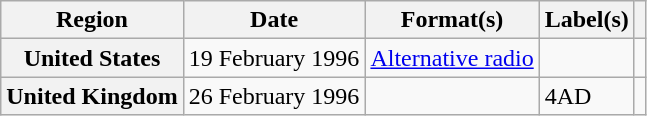<table class="wikitable plainrowheaders">
<tr>
<th scope="col">Region</th>
<th scope="col">Date</th>
<th scope="col">Format(s)</th>
<th scope="col">Label(s)</th>
<th scope="col"></th>
</tr>
<tr>
<th scope="row">United States</th>
<td>19 February 1996</td>
<td><a href='#'>Alternative radio</a></td>
<td></td>
<td></td>
</tr>
<tr>
<th scope="row">United Kingdom</th>
<td>26 February 1996</td>
<td></td>
<td>4AD</td>
<td></td>
</tr>
</table>
